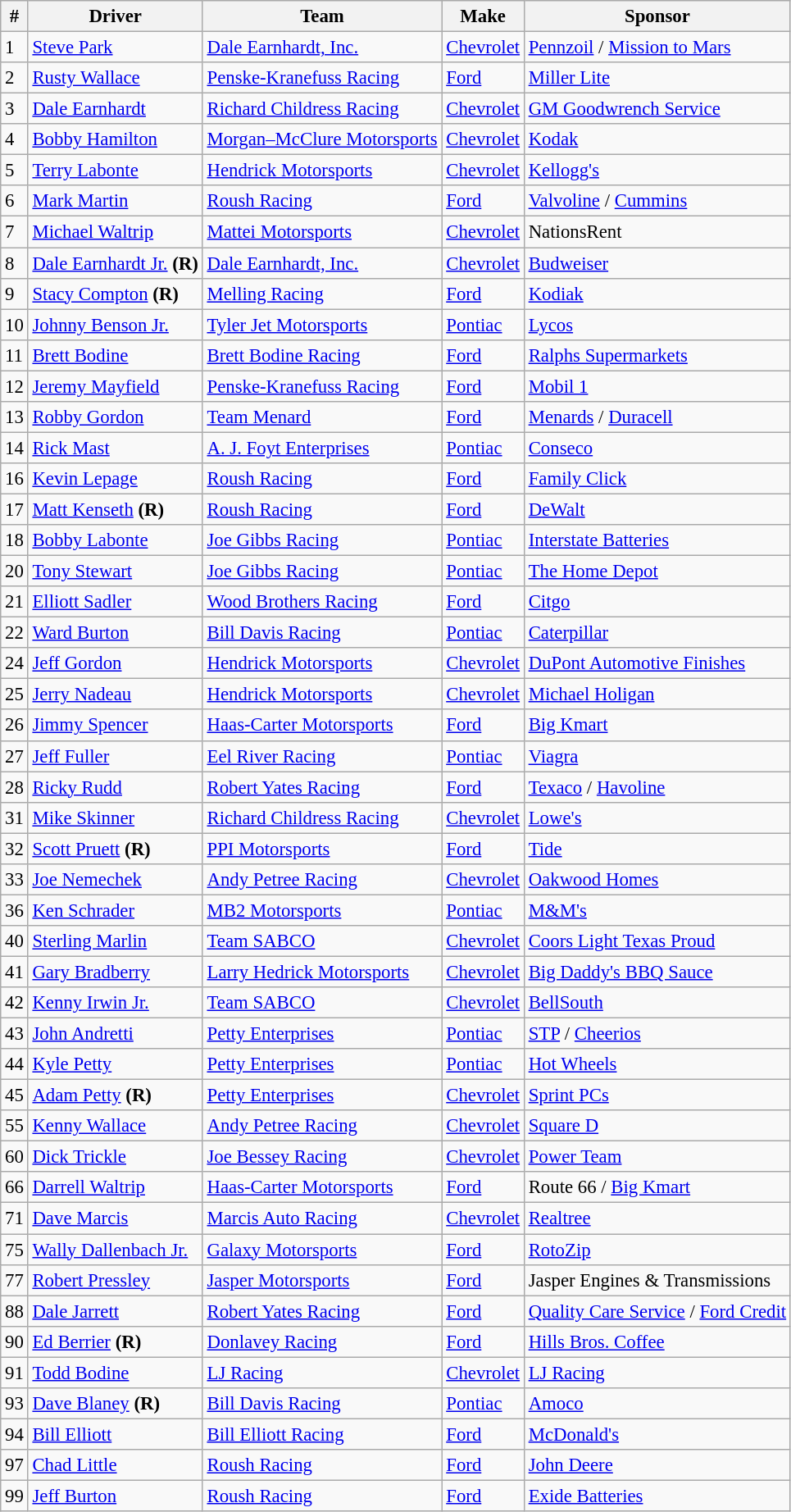<table class="wikitable" style="font-size:95%">
<tr>
<th>#</th>
<th>Driver</th>
<th>Team</th>
<th>Make</th>
<th>Sponsor</th>
</tr>
<tr>
<td>1</td>
<td><a href='#'>Steve Park</a></td>
<td><a href='#'>Dale Earnhardt, Inc.</a></td>
<td><a href='#'>Chevrolet</a></td>
<td><a href='#'>Pennzoil</a> / <a href='#'>Mission to Mars</a></td>
</tr>
<tr>
<td>2</td>
<td><a href='#'>Rusty Wallace</a></td>
<td><a href='#'>Penske-Kranefuss Racing</a></td>
<td><a href='#'>Ford</a></td>
<td><a href='#'>Miller Lite</a></td>
</tr>
<tr>
<td>3</td>
<td><a href='#'>Dale Earnhardt</a></td>
<td><a href='#'>Richard Childress Racing</a></td>
<td><a href='#'>Chevrolet</a></td>
<td><a href='#'>GM Goodwrench Service</a></td>
</tr>
<tr>
<td>4</td>
<td><a href='#'>Bobby Hamilton</a></td>
<td><a href='#'>Morgan–McClure Motorsports</a></td>
<td><a href='#'>Chevrolet</a></td>
<td><a href='#'>Kodak</a></td>
</tr>
<tr>
<td>5</td>
<td><a href='#'>Terry Labonte</a></td>
<td><a href='#'>Hendrick Motorsports</a></td>
<td><a href='#'>Chevrolet</a></td>
<td><a href='#'>Kellogg's</a></td>
</tr>
<tr>
<td>6</td>
<td><a href='#'>Mark Martin</a></td>
<td><a href='#'>Roush Racing</a></td>
<td><a href='#'>Ford</a></td>
<td><a href='#'>Valvoline</a> / <a href='#'>Cummins</a></td>
</tr>
<tr>
<td>7</td>
<td><a href='#'>Michael Waltrip</a></td>
<td><a href='#'>Mattei Motorsports</a></td>
<td><a href='#'>Chevrolet</a></td>
<td>NationsRent</td>
</tr>
<tr>
<td>8</td>
<td><a href='#'>Dale Earnhardt Jr.</a> <strong>(R)</strong></td>
<td><a href='#'>Dale Earnhardt, Inc.</a></td>
<td><a href='#'>Chevrolet</a></td>
<td><a href='#'>Budweiser</a></td>
</tr>
<tr>
<td>9</td>
<td><a href='#'>Stacy Compton</a> <strong>(R)</strong></td>
<td><a href='#'>Melling Racing</a></td>
<td><a href='#'>Ford</a></td>
<td><a href='#'>Kodiak</a></td>
</tr>
<tr>
<td>10</td>
<td><a href='#'>Johnny Benson Jr.</a></td>
<td><a href='#'>Tyler Jet Motorsports</a></td>
<td><a href='#'>Pontiac</a></td>
<td><a href='#'>Lycos</a></td>
</tr>
<tr>
<td>11</td>
<td><a href='#'>Brett Bodine</a></td>
<td><a href='#'>Brett Bodine Racing</a></td>
<td><a href='#'>Ford</a></td>
<td><a href='#'>Ralphs Supermarkets</a></td>
</tr>
<tr>
<td>12</td>
<td><a href='#'>Jeremy Mayfield</a></td>
<td><a href='#'>Penske-Kranefuss Racing</a></td>
<td><a href='#'>Ford</a></td>
<td><a href='#'>Mobil 1</a></td>
</tr>
<tr>
<td>13</td>
<td><a href='#'>Robby Gordon</a></td>
<td><a href='#'>Team Menard</a></td>
<td><a href='#'>Ford</a></td>
<td><a href='#'>Menards</a> / <a href='#'>Duracell</a></td>
</tr>
<tr>
<td>14</td>
<td><a href='#'>Rick Mast</a></td>
<td><a href='#'>A. J. Foyt Enterprises</a></td>
<td><a href='#'>Pontiac</a></td>
<td><a href='#'>Conseco</a></td>
</tr>
<tr>
<td>16</td>
<td><a href='#'>Kevin Lepage</a></td>
<td><a href='#'>Roush Racing</a></td>
<td><a href='#'>Ford</a></td>
<td><a href='#'>Family Click</a></td>
</tr>
<tr>
<td>17</td>
<td><a href='#'>Matt Kenseth</a> <strong>(R)</strong></td>
<td><a href='#'>Roush Racing</a></td>
<td><a href='#'>Ford</a></td>
<td><a href='#'>DeWalt</a></td>
</tr>
<tr>
<td>18</td>
<td><a href='#'>Bobby Labonte</a></td>
<td><a href='#'>Joe Gibbs Racing</a></td>
<td><a href='#'>Pontiac</a></td>
<td><a href='#'>Interstate Batteries</a></td>
</tr>
<tr>
<td>20</td>
<td><a href='#'>Tony Stewart</a></td>
<td><a href='#'>Joe Gibbs Racing</a></td>
<td><a href='#'>Pontiac</a></td>
<td><a href='#'>The Home Depot</a></td>
</tr>
<tr>
<td>21</td>
<td><a href='#'>Elliott Sadler</a></td>
<td><a href='#'>Wood Brothers Racing</a></td>
<td><a href='#'>Ford</a></td>
<td><a href='#'>Citgo</a></td>
</tr>
<tr>
<td>22</td>
<td><a href='#'>Ward Burton</a></td>
<td><a href='#'>Bill Davis Racing</a></td>
<td><a href='#'>Pontiac</a></td>
<td><a href='#'>Caterpillar</a></td>
</tr>
<tr>
<td>24</td>
<td><a href='#'>Jeff Gordon</a></td>
<td><a href='#'>Hendrick Motorsports</a></td>
<td><a href='#'>Chevrolet</a></td>
<td><a href='#'>DuPont Automotive Finishes</a></td>
</tr>
<tr>
<td>25</td>
<td><a href='#'>Jerry Nadeau</a></td>
<td><a href='#'>Hendrick Motorsports</a></td>
<td><a href='#'>Chevrolet</a></td>
<td><a href='#'>Michael Holigan</a></td>
</tr>
<tr>
<td>26</td>
<td><a href='#'>Jimmy Spencer</a></td>
<td><a href='#'>Haas-Carter Motorsports</a></td>
<td><a href='#'>Ford</a></td>
<td><a href='#'>Big Kmart</a></td>
</tr>
<tr>
<td>27</td>
<td><a href='#'>Jeff Fuller</a></td>
<td><a href='#'>Eel River Racing</a></td>
<td><a href='#'>Pontiac</a></td>
<td><a href='#'>Viagra</a></td>
</tr>
<tr>
<td>28</td>
<td><a href='#'>Ricky Rudd</a></td>
<td><a href='#'>Robert Yates Racing</a></td>
<td><a href='#'>Ford</a></td>
<td><a href='#'>Texaco</a> / <a href='#'>Havoline</a></td>
</tr>
<tr>
<td>31</td>
<td><a href='#'>Mike Skinner</a></td>
<td><a href='#'>Richard Childress Racing</a></td>
<td><a href='#'>Chevrolet</a></td>
<td><a href='#'>Lowe's</a></td>
</tr>
<tr>
<td>32</td>
<td><a href='#'>Scott Pruett</a> <strong>(R)</strong></td>
<td><a href='#'>PPI Motorsports</a></td>
<td><a href='#'>Ford</a></td>
<td><a href='#'>Tide</a></td>
</tr>
<tr>
<td>33</td>
<td><a href='#'>Joe Nemechek</a></td>
<td><a href='#'>Andy Petree Racing</a></td>
<td><a href='#'>Chevrolet</a></td>
<td><a href='#'>Oakwood Homes</a></td>
</tr>
<tr>
<td>36</td>
<td><a href='#'>Ken Schrader</a></td>
<td><a href='#'>MB2 Motorsports</a></td>
<td><a href='#'>Pontiac</a></td>
<td><a href='#'>M&M's</a></td>
</tr>
<tr>
<td>40</td>
<td><a href='#'>Sterling Marlin</a></td>
<td><a href='#'>Team SABCO</a></td>
<td><a href='#'>Chevrolet</a></td>
<td><a href='#'>Coors Light Texas Proud</a></td>
</tr>
<tr>
<td>41</td>
<td><a href='#'>Gary Bradberry</a></td>
<td><a href='#'>Larry Hedrick Motorsports</a></td>
<td><a href='#'>Chevrolet</a></td>
<td><a href='#'>Big Daddy's BBQ Sauce</a></td>
</tr>
<tr>
<td>42</td>
<td><a href='#'>Kenny Irwin Jr.</a></td>
<td><a href='#'>Team SABCO</a></td>
<td><a href='#'>Chevrolet</a></td>
<td><a href='#'>BellSouth</a></td>
</tr>
<tr>
<td>43</td>
<td><a href='#'>John Andretti</a></td>
<td><a href='#'>Petty Enterprises</a></td>
<td><a href='#'>Pontiac</a></td>
<td><a href='#'>STP</a> / <a href='#'>Cheerios</a></td>
</tr>
<tr>
<td>44</td>
<td><a href='#'>Kyle Petty</a></td>
<td><a href='#'>Petty Enterprises</a></td>
<td><a href='#'>Pontiac</a></td>
<td><a href='#'>Hot Wheels</a></td>
</tr>
<tr>
<td>45</td>
<td><a href='#'>Adam Petty</a> <strong>(R)</strong></td>
<td><a href='#'>Petty Enterprises</a></td>
<td><a href='#'>Chevrolet</a></td>
<td><a href='#'>Sprint PCs</a></td>
</tr>
<tr>
<td>55</td>
<td><a href='#'>Kenny Wallace</a></td>
<td><a href='#'>Andy Petree Racing</a></td>
<td><a href='#'>Chevrolet</a></td>
<td><a href='#'>Square D</a></td>
</tr>
<tr>
<td>60</td>
<td><a href='#'>Dick Trickle</a></td>
<td><a href='#'>Joe Bessey Racing</a></td>
<td><a href='#'>Chevrolet</a></td>
<td><a href='#'>Power Team</a></td>
</tr>
<tr>
<td>66</td>
<td><a href='#'>Darrell Waltrip</a></td>
<td><a href='#'>Haas-Carter Motorsports</a></td>
<td><a href='#'>Ford</a></td>
<td>Route 66 / <a href='#'>Big Kmart</a></td>
</tr>
<tr>
<td>71</td>
<td><a href='#'>Dave Marcis</a></td>
<td><a href='#'>Marcis Auto Racing</a></td>
<td><a href='#'>Chevrolet</a></td>
<td><a href='#'>Realtree</a></td>
</tr>
<tr>
<td>75</td>
<td><a href='#'>Wally Dallenbach Jr.</a></td>
<td><a href='#'>Galaxy Motorsports</a></td>
<td><a href='#'>Ford</a></td>
<td><a href='#'>RotoZip</a></td>
</tr>
<tr>
<td>77</td>
<td><a href='#'>Robert Pressley</a></td>
<td><a href='#'>Jasper Motorsports</a></td>
<td><a href='#'>Ford</a></td>
<td>Jasper Engines & Transmissions</td>
</tr>
<tr>
<td>88</td>
<td><a href='#'>Dale Jarrett</a></td>
<td><a href='#'>Robert Yates Racing</a></td>
<td><a href='#'>Ford</a></td>
<td><a href='#'>Quality Care Service</a> / <a href='#'>Ford Credit</a></td>
</tr>
<tr>
<td>90</td>
<td><a href='#'>Ed Berrier</a> <strong>(R)</strong></td>
<td><a href='#'>Donlavey Racing</a></td>
<td><a href='#'>Ford</a></td>
<td><a href='#'>Hills Bros. Coffee</a></td>
</tr>
<tr>
<td>91</td>
<td><a href='#'>Todd Bodine</a></td>
<td><a href='#'>LJ Racing</a></td>
<td><a href='#'>Chevrolet</a></td>
<td><a href='#'>LJ Racing</a></td>
</tr>
<tr>
<td>93</td>
<td><a href='#'>Dave Blaney</a> <strong>(R)</strong></td>
<td><a href='#'>Bill Davis Racing</a></td>
<td><a href='#'>Pontiac</a></td>
<td><a href='#'>Amoco</a></td>
</tr>
<tr>
<td>94</td>
<td><a href='#'>Bill Elliott</a></td>
<td><a href='#'>Bill Elliott Racing</a></td>
<td><a href='#'>Ford</a></td>
<td><a href='#'>McDonald's</a></td>
</tr>
<tr>
<td>97</td>
<td><a href='#'>Chad Little</a></td>
<td><a href='#'>Roush Racing</a></td>
<td><a href='#'>Ford</a></td>
<td><a href='#'>John Deere</a></td>
</tr>
<tr>
<td>99</td>
<td><a href='#'>Jeff Burton</a></td>
<td><a href='#'>Roush Racing</a></td>
<td><a href='#'>Ford</a></td>
<td><a href='#'>Exide Batteries</a></td>
</tr>
</table>
